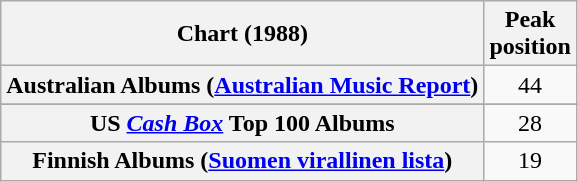<table class="wikitable sortable plainrowheaders" style="text-align:center;">
<tr>
<th scope="col">Chart (1988)</th>
<th scope="col">Peak<br>position</th>
</tr>
<tr>
<th scope="row">Australian Albums (<a href='#'>Australian Music Report</a>)</th>
<td>44</td>
</tr>
<tr>
</tr>
<tr>
</tr>
<tr>
</tr>
<tr>
</tr>
<tr>
</tr>
<tr>
</tr>
<tr>
<th scope="row">US <em><a href='#'>Cash Box</a></em> Top 100 Albums</th>
<td align="center">28</td>
</tr>
<tr>
<th scope="row">Finnish Albums (<a href='#'>Suomen virallinen lista</a>)</th>
<td align="center">19</td>
</tr>
</table>
